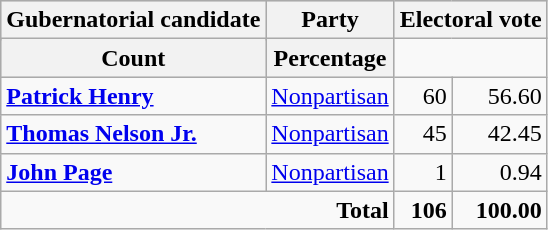<table class=wikitable>
<tr bgcolor=lightgrey>
<th rowspan=2>Gubernatorial candidate</th>
<th rowspan=2>Party</th>
<th colspan=2>Electoral vote</th>
</tr>
<tr>
</tr>
<tr bgcolor=lightgrey>
<th>Count</th>
<th>Percentage</th>
</tr>
<tr>
<td><strong><a href='#'>Patrick Henry</a></strong></td>
<td><a href='#'>Nonpartisan</a></td>
<td align=right>60</td>
<td align=right>56.60</td>
</tr>
<tr>
<td><strong><a href='#'>Thomas Nelson Jr.</a></strong></td>
<td><a href='#'>Nonpartisan</a></td>
<td align=right>45</td>
<td align=right>42.45</td>
</tr>
<tr>
<td><strong><a href='#'>John Page</a></strong></td>
<td><a href='#'>Nonpartisan</a></td>
<td align=right>1</td>
<td align=right>0.94</td>
</tr>
<tr>
<td align=right colspan=2><strong>Total</strong></td>
<td align=right><strong>106</strong></td>
<td align=right><strong>100.00</strong></td>
</tr>
</table>
